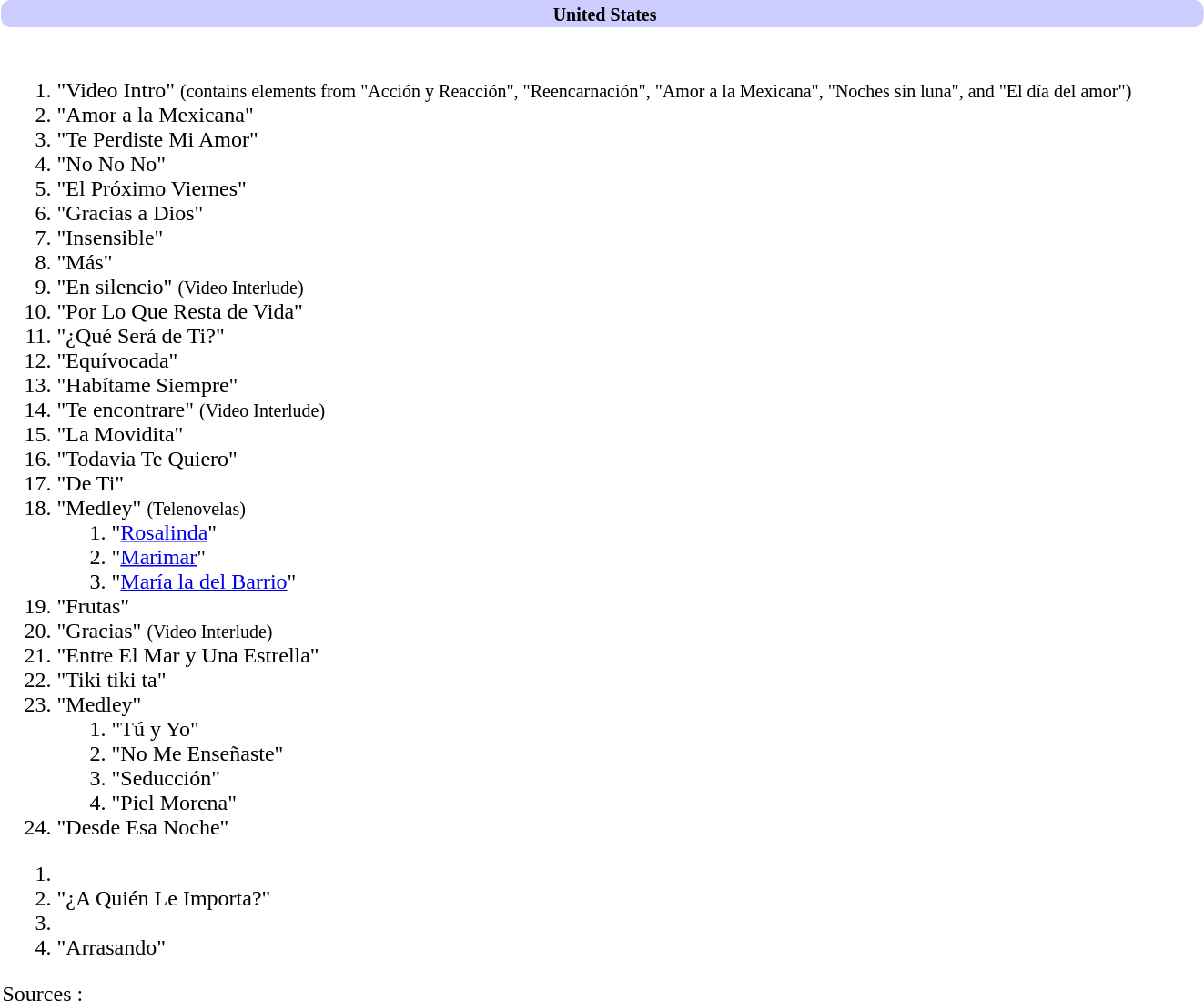<table class="collapsible collapsed" width="70%" style="background-color:#White; border-radius:10px;">
<tr>
<th style="background-color:#ccccff; font-size: 100%; border:; padding-left:5px; border-radius:7px"><small>United States</small></th>
</tr>
<tr>
<td><br><ol><li>"Video Intro" <small>(contains elements from "Acción y Reacción", "Reencarnación", "Amor a la Mexicana", "Noches sin luna", and "El día del amor")</small></li><li>"Amor a la Mexicana"</li><li>"Te Perdiste Mi Amor"</li><li>"No No No"</li><li>"El Próximo Viernes"</li><li>"Gracias a Dios"</li><li>"Insensible"</li><li>"Más"</li><li>"En silencio" <small>(Video Interlude)</small></li><li>"Por Lo Que Resta de Vida"</li><li>"¿Qué Será de Ti?"</li><li>"Equívocada"</li><li>"Habítame Siempre"</li><li>"Te encontrare" <small>(Video Interlude)</small></li><li>"La Movidita"</li><li>"Todavia Te Quiero"</li><li>"De Ti"</li><li>"Medley" <small>(Telenovelas)</small><ol><li>"<a href='#'>Rosalinda</a>"</li><li>"<a href='#'>Marimar</a>"</li><li>"<a href='#'>María la del Barrio</a>"</li></ol></li><li>"Frutas"</li><li>"Gracias" <small>(Video Interlude)</small></li><li>"Entre El Mar y Una Estrella"</li><li>"Tiki tiki ta"</li><li>"Medley"<ol><li>"Tú y Yo"</li><li>"No Me Enseñaste"</li><li>"Seducción"</li><li>"Piel Morena"</li></ol></li><li>"Desde Esa Noche"</li></ol><ol><li><li>"¿A Quién Le Importa?"</li><li><li>"Arrasando"</li></ol>Sources :</td>
</tr>
</table>
